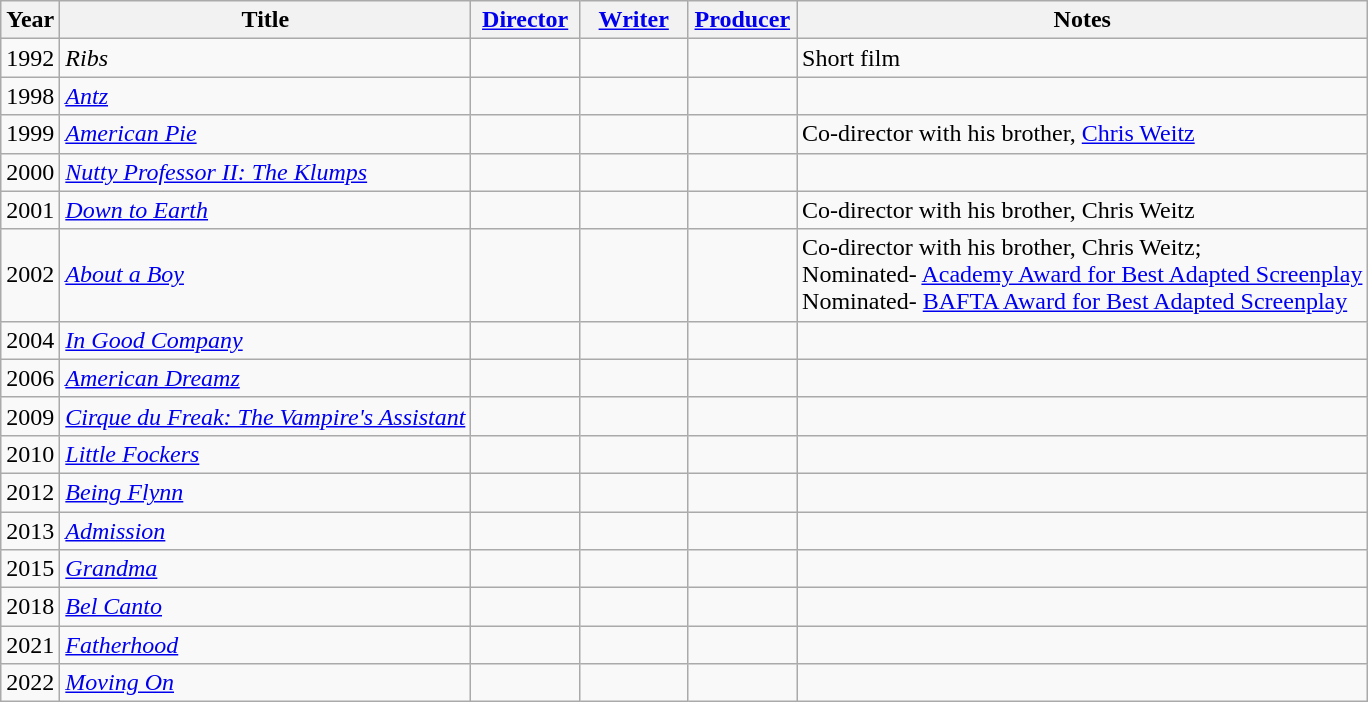<table class=wikitable sortable">
<tr>
<th>Year</th>
<th>Title</th>
<th width=65><a href='#'>Director</a></th>
<th width=65><a href='#'>Writer</a></th>
<th width=65><a href='#'>Producer</a></th>
<th>Notes</th>
</tr>
<tr>
<td>1992</td>
<td><em>Ribs</em></td>
<td></td>
<td></td>
<td></td>
<td>Short film</td>
</tr>
<tr>
<td>1998</td>
<td><em><a href='#'>Antz</a></em></td>
<td></td>
<td></td>
<td></td>
<td></td>
</tr>
<tr>
<td>1999</td>
<td><em><a href='#'>American Pie</a></em></td>
<td></td>
<td></td>
<td></td>
<td>Co-director with his brother, <a href='#'>Chris Weitz</a></td>
</tr>
<tr>
<td>2000</td>
<td><em><a href='#'>Nutty Professor II: The Klumps</a></em></td>
<td></td>
<td></td>
<td></td>
<td></td>
</tr>
<tr>
<td>2001</td>
<td><em><a href='#'>Down to Earth</a></em></td>
<td></td>
<td></td>
<td></td>
<td>Co-director with his brother, Chris Weitz</td>
</tr>
<tr>
<td>2002</td>
<td><em><a href='#'>About a Boy</a></em></td>
<td></td>
<td></td>
<td></td>
<td>Co-director with his brother, Chris Weitz;<br>Nominated- <a href='#'>Academy Award for Best Adapted Screenplay</a><br>Nominated- <a href='#'>BAFTA Award for Best Adapted Screenplay</a></td>
</tr>
<tr>
<td>2004</td>
<td><em><a href='#'>In Good Company</a></em></td>
<td></td>
<td></td>
<td></td>
<td></td>
</tr>
<tr>
<td>2006</td>
<td><em><a href='#'>American Dreamz</a></em></td>
<td></td>
<td></td>
<td></td>
<td></td>
</tr>
<tr>
<td>2009</td>
<td><em><a href='#'>Cirque du Freak: The Vampire's Assistant</a></em></td>
<td></td>
<td></td>
<td></td>
<td></td>
</tr>
<tr>
<td>2010</td>
<td><em><a href='#'>Little Fockers</a></em></td>
<td></td>
<td></td>
<td></td>
<td></td>
</tr>
<tr>
<td>2012</td>
<td><em><a href='#'>Being Flynn</a></em></td>
<td></td>
<td></td>
<td></td>
<td></td>
</tr>
<tr>
<td>2013</td>
<td><em><a href='#'>Admission</a></em></td>
<td></td>
<td></td>
<td></td>
<td></td>
</tr>
<tr>
<td>2015</td>
<td><em><a href='#'>Grandma</a></em></td>
<td></td>
<td></td>
<td></td>
<td></td>
</tr>
<tr>
<td>2018</td>
<td><em><a href='#'>Bel Canto</a></em></td>
<td></td>
<td></td>
<td></td>
<td></td>
</tr>
<tr>
<td>2021</td>
<td><em><a href='#'>Fatherhood</a></em></td>
<td></td>
<td></td>
<td></td>
<td></td>
</tr>
<tr>
<td>2022</td>
<td><em><a href='#'>Moving On</a></em></td>
<td></td>
<td></td>
<td></td>
<td></td>
</tr>
</table>
